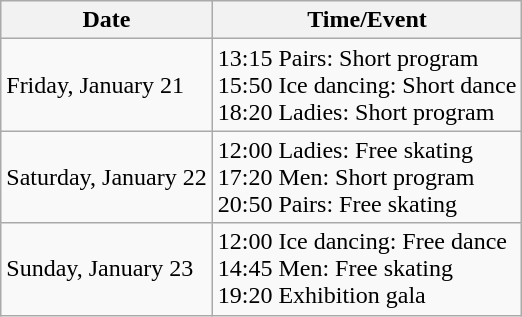<table class="wikitable">
<tr>
<th>Date</th>
<th>Time/Event</th>
</tr>
<tr>
<td>Friday, January 21</td>
<td>13:15 Pairs: Short program <br> 15:50 Ice dancing: Short dance <br> 18:20 Ladies: Short program</td>
</tr>
<tr>
<td>Saturday, January 22</td>
<td>12:00 Ladies: Free skating <br> 17:20 Men: Short program <br> 20:50 Pairs: Free skating</td>
</tr>
<tr>
<td>Sunday, January 23</td>
<td>12:00 Ice dancing: Free dance <br> 14:45 Men: Free skating <br> 19:20 Exhibition gala</td>
</tr>
</table>
